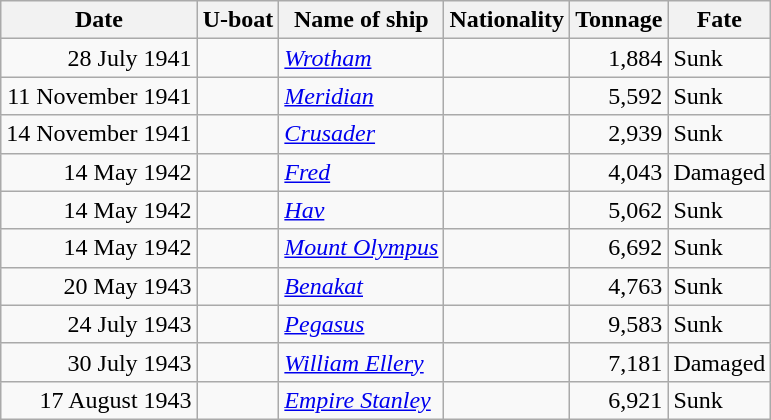<table class="wikitable sortable">
<tr>
<th>Date</th>
<th>U-boat</th>
<th>Name of ship</th>
<th>Nationality</th>
<th>Tonnage</th>
<th>Fate</th>
</tr>
<tr>
<td align="right">28 July 1941</td>
<td align="center"></td>
<td align="left"><a href='#'><em>Wrotham</em></a></td>
<td align="left"></td>
<td align="right">1,884</td>
<td align="left">Sunk</td>
</tr>
<tr>
<td align="right">11 November 1941</td>
<td align="center"></td>
<td align="left"><a href='#'><em>Meridian</em></a></td>
<td align="left"></td>
<td align="right">5,592</td>
<td align="left">Sunk</td>
</tr>
<tr>
<td align="right">14 November 1941</td>
<td align="center"></td>
<td align="left"><a href='#'><em>Crusader</em></a></td>
<td align="left"></td>
<td align="right">2,939</td>
<td align="left">Sunk</td>
</tr>
<tr>
<td align="right">14 May 1942</td>
<td align="center"></td>
<td align="left"><a href='#'><em>Fred</em></a></td>
<td align="left"></td>
<td align="right">4,043</td>
<td align="left">Damaged</td>
</tr>
<tr>
<td align="right">14 May 1942</td>
<td align="center"></td>
<td align="left"><a href='#'><em>Hav</em></a></td>
<td align="left"></td>
<td align="right">5,062</td>
<td align="left">Sunk</td>
</tr>
<tr>
<td align="right">14 May 1942</td>
<td align="center"></td>
<td align="left"><a href='#'><em>Mount Olympus</em></a></td>
<td align="left"></td>
<td align="right">6,692</td>
<td align="left">Sunk</td>
</tr>
<tr>
<td align="right">20 May 1943</td>
<td align="center"></td>
<td align="left"><a href='#'><em>Benakat</em></a></td>
<td align="left"></td>
<td align="right">4,763</td>
<td align="left">Sunk</td>
</tr>
<tr>
<td align="right">24 July 1943</td>
<td align="center"></td>
<td align="left"><a href='#'><em>Pegasus</em></a></td>
<td align="left"></td>
<td align="right">9,583</td>
<td align="left">Sunk</td>
</tr>
<tr>
<td align="right">30 July 1943</td>
<td align="center"></td>
<td align="left"><a href='#'><em>William Ellery</em></a></td>
<td align="left"></td>
<td align="right">7,181</td>
<td align="left">Damaged</td>
</tr>
<tr>
<td align="right">17 August 1943</td>
<td align="center"></td>
<td align="left"><a href='#'><em>Empire Stanley</em></a></td>
<td align="left"></td>
<td align="right">6,921</td>
<td align="left">Sunk</td>
</tr>
</table>
